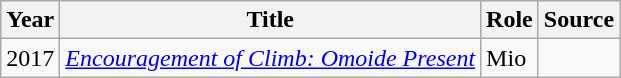<table class="wikitable sortable">
<tr>
<th>Year</th>
<th>Title</th>
<th>Role</th>
<th class="unsortable">Source</th>
</tr>
<tr>
<td>2017</td>
<td><em><a href='#'>Encouragement of Climb: Omoide Present</a></em></td>
<td>Mio</td>
<td></td>
</tr>
</table>
